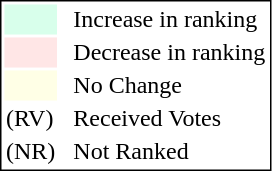<table style="border:1px solid black;">
<tr>
<td style="background:#D8FFEB; width:20px;"></td>
<td> </td>
<td>Increase in ranking</td>
</tr>
<tr>
<td style="background:#FFE6E6; width:20px;"></td>
<td> </td>
<td>Decrease in ranking</td>
</tr>
<tr>
<td style="background:#FFFFE6; width:20px;"></td>
<td> </td>
<td>No Change</td>
</tr>
<tr>
<td>(RV)</td>
<td> </td>
<td>Received Votes</td>
</tr>
<tr>
<td>(NR)</td>
<td> </td>
<td>Not Ranked</td>
</tr>
</table>
